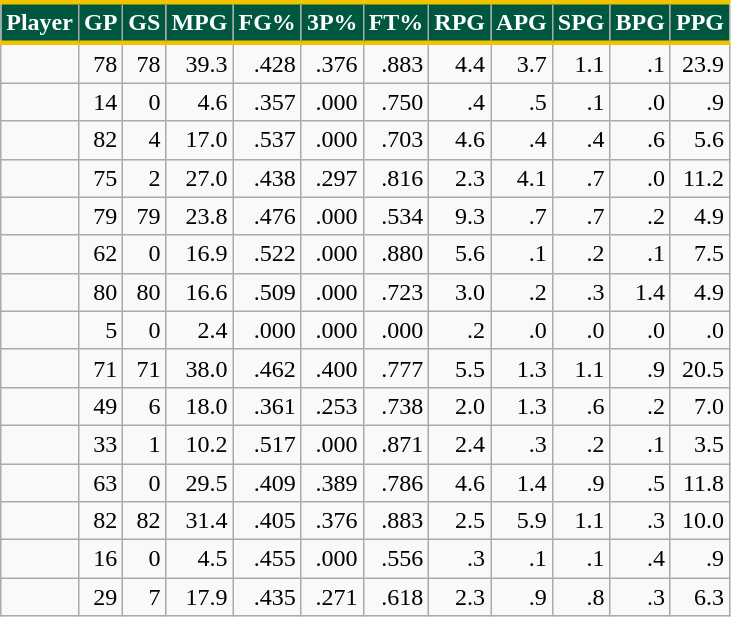<table class="wikitable sortable" style="text-align:right;">
<tr>
<th style="background:#00573F; color:#FFFFFF; border-top:#F1C400 3px solid; border-bottom:#F1C400 3px solid;">Player</th>
<th style="background:#00573F; color:#FFFFFF; border-top:#F1C400 3px solid; border-bottom:#F1C400 3px solid;">GP</th>
<th style="background:#00573F; color:#FFFFFF; border-top:#F1C400 3px solid; border-bottom:#F1C400 3px solid;">GS</th>
<th style="background:#00573F; color:#FFFFFF; border-top:#F1C400 3px solid; border-bottom:#F1C400 3px solid;">MPG</th>
<th style="background:#00573F; color:#FFFFFF; border-top:#F1C400 3px solid; border-bottom:#F1C400 3px solid;">FG%</th>
<th style="background:#00573F; color:#FFFFFF; border-top:#F1C400 3px solid; border-bottom:#F1C400 3px solid;">3P%</th>
<th style="background:#00573F; color:#FFFFFF; border-top:#F1C400 3px solid; border-bottom:#F1C400 3px solid;">FT%</th>
<th style="background:#00573F; color:#FFFFFF; border-top:#F1C400 3px solid; border-bottom:#F1C400 3px solid;">RPG</th>
<th style="background:#00573F; color:#FFFFFF; border-top:#F1C400 3px solid; border-bottom:#F1C400 3px solid;">APG</th>
<th style="background:#00573F; color:#FFFFFF; border-top:#F1C400 3px solid; border-bottom:#F1C400 3px solid;">SPG</th>
<th style="background:#00573F; color:#FFFFFF; border-top:#F1C400 3px solid; border-bottom:#F1C400 3px solid;">BPG</th>
<th style="background:#00573F; color:#FFFFFF; border-top:#F1C400 3px solid; border-bottom:#F1C400 3px solid;">PPG</th>
</tr>
<tr>
<td></td>
<td>78</td>
<td>78</td>
<td>39.3</td>
<td>.428</td>
<td>.376</td>
<td>.883</td>
<td>4.4</td>
<td>3.7</td>
<td>1.1</td>
<td>.1</td>
<td>23.9</td>
</tr>
<tr>
<td></td>
<td>14</td>
<td>0</td>
<td>4.6</td>
<td>.357</td>
<td>.000</td>
<td>.750</td>
<td>.4</td>
<td>.5</td>
<td>.1</td>
<td>.0</td>
<td>.9</td>
</tr>
<tr>
<td></td>
<td>82</td>
<td>4</td>
<td>17.0</td>
<td>.537</td>
<td>.000</td>
<td>.703</td>
<td>4.6</td>
<td>.4</td>
<td>.4</td>
<td>.6</td>
<td>5.6</td>
</tr>
<tr>
<td></td>
<td>75</td>
<td>2</td>
<td>27.0</td>
<td>.438</td>
<td>.297</td>
<td>.816</td>
<td>2.3</td>
<td>4.1</td>
<td>.7</td>
<td>.0</td>
<td>11.2</td>
</tr>
<tr>
<td></td>
<td>79</td>
<td>79</td>
<td>23.8</td>
<td>.476</td>
<td>.000</td>
<td>.534</td>
<td>9.3</td>
<td>.7</td>
<td>.7</td>
<td>.2</td>
<td>4.9</td>
</tr>
<tr>
<td></td>
<td>62</td>
<td>0</td>
<td>16.9</td>
<td>.522</td>
<td>.000</td>
<td>.880</td>
<td>5.6</td>
<td>.1</td>
<td>.2</td>
<td>.1</td>
<td>7.5</td>
</tr>
<tr>
<td></td>
<td>80</td>
<td>80</td>
<td>16.6</td>
<td>.509</td>
<td>.000</td>
<td>.723</td>
<td>3.0</td>
<td>.2</td>
<td>.3</td>
<td>1.4</td>
<td>4.9</td>
</tr>
<tr>
<td></td>
<td>5</td>
<td>0</td>
<td>2.4</td>
<td>.000</td>
<td>.000</td>
<td>.000</td>
<td>.2</td>
<td>.0</td>
<td>.0</td>
<td>.0</td>
<td>.0</td>
</tr>
<tr>
<td></td>
<td>71</td>
<td>71</td>
<td>38.0</td>
<td>.462</td>
<td>.400</td>
<td>.777</td>
<td>5.5</td>
<td>1.3</td>
<td>1.1</td>
<td>.9</td>
<td>20.5</td>
</tr>
<tr>
<td></td>
<td>49</td>
<td>6</td>
<td>18.0</td>
<td>.361</td>
<td>.253</td>
<td>.738</td>
<td>2.0</td>
<td>1.3</td>
<td>.6</td>
<td>.2</td>
<td>7.0</td>
</tr>
<tr>
<td></td>
<td>33</td>
<td>1</td>
<td>10.2</td>
<td>.517</td>
<td>.000</td>
<td>.871</td>
<td>2.4</td>
<td>.3</td>
<td>.2</td>
<td>.1</td>
<td>3.5</td>
</tr>
<tr>
<td></td>
<td>63</td>
<td>0</td>
<td>29.5</td>
<td>.409</td>
<td>.389</td>
<td>.786</td>
<td>4.6</td>
<td>1.4</td>
<td>.9</td>
<td>.5</td>
<td>11.8</td>
</tr>
<tr>
<td></td>
<td>82</td>
<td>82</td>
<td>31.4</td>
<td>.405</td>
<td>.376</td>
<td>.883</td>
<td>2.5</td>
<td>5.9</td>
<td>1.1</td>
<td>.3</td>
<td>10.0</td>
</tr>
<tr>
<td></td>
<td>16</td>
<td>0</td>
<td>4.5</td>
<td>.455</td>
<td>.000</td>
<td>.556</td>
<td>.3</td>
<td>.1</td>
<td>.1</td>
<td>.4</td>
<td>.9</td>
</tr>
<tr>
<td></td>
<td>29</td>
<td>7</td>
<td>17.9</td>
<td>.435</td>
<td>.271</td>
<td>.618</td>
<td>2.3</td>
<td>.9</td>
<td>.8</td>
<td>.3</td>
<td>6.3</td>
</tr>
</table>
